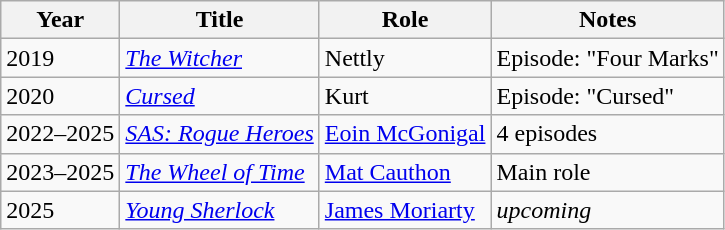<table class="wikitable sortable">
<tr>
<th>Year</th>
<th>Title</th>
<th>Role</th>
<th class="unsortable">Notes</th>
</tr>
<tr>
<td>2019</td>
<td><em><a href='#'>The Witcher</a></em></td>
<td>Nettly</td>
<td>Episode: "Four Marks"</td>
</tr>
<tr>
<td>2020</td>
<td><em><a href='#'>Cursed</a></em></td>
<td>Kurt</td>
<td>Episode: "Cursed"</td>
</tr>
<tr>
<td>2022–2025</td>
<td><em><a href='#'>SAS: Rogue Heroes</a></em></td>
<td><a href='#'>Eoin McGonigal</a></td>
<td>4 episodes</td>
</tr>
<tr>
<td>2023–2025</td>
<td><em><a href='#'>The Wheel of Time</a></em></td>
<td><a href='#'>Mat Cauthon</a></td>
<td>Main role</td>
</tr>
<tr>
<td>2025</td>
<td><em><a href='#'>Young Sherlock</a></em></td>
<td><a href='#'>James Moriarty</a></td>
<td><em>upcoming</em></td>
</tr>
</table>
